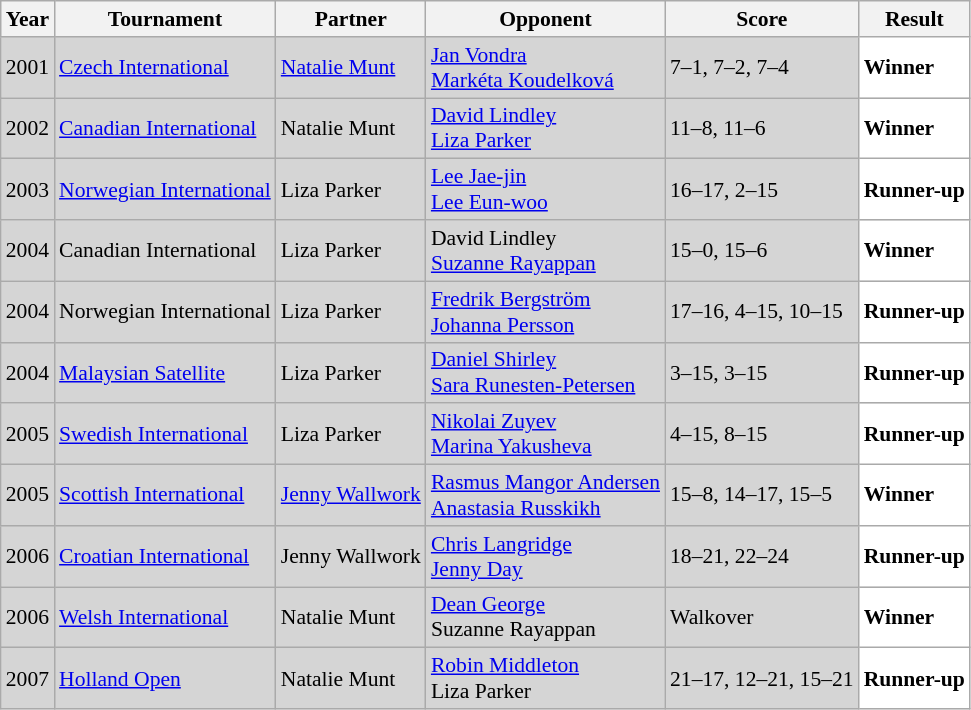<table class="sortable wikitable" style="font-size: 90%;">
<tr>
<th>Year</th>
<th>Tournament</th>
<th>Partner</th>
<th>Opponent</th>
<th>Score</th>
<th>Result</th>
</tr>
<tr style="background:#D5D5D5">
<td align="center">2001</td>
<td align="left"><a href='#'>Czech International</a></td>
<td align="left"> <a href='#'>Natalie Munt</a></td>
<td align="left"> <a href='#'>Jan Vondra</a><br> <a href='#'>Markéta Koudelková</a></td>
<td align="left">7–1, 7–2, 7–4</td>
<td style="text-align:left; background:white"> <strong>Winner</strong></td>
</tr>
<tr style="background:#D5D5D5">
<td align="center">2002</td>
<td align="left"><a href='#'>Canadian International</a></td>
<td align="left"> Natalie Munt</td>
<td align="left"> <a href='#'>David Lindley</a><br> <a href='#'>Liza Parker</a></td>
<td align="left">11–8, 11–6</td>
<td style="text-align:left; background:white"> <strong>Winner</strong></td>
</tr>
<tr style="background:#D5D5D5">
<td align="center">2003</td>
<td align="left"><a href='#'>Norwegian International</a></td>
<td align="left"> Liza Parker</td>
<td align="left"> <a href='#'>Lee Jae-jin</a><br> <a href='#'>Lee Eun-woo</a></td>
<td align="left">16–17, 2–15</td>
<td style="text-align:left; background:white"> <strong>Runner-up</strong></td>
</tr>
<tr style="background:#D5D5D5">
<td align="center">2004</td>
<td align="left">Canadian International</td>
<td align="left"> Liza Parker</td>
<td align="left"> David Lindley<br> <a href='#'>Suzanne Rayappan</a></td>
<td align="left">15–0, 15–6</td>
<td style="text-align:left; background:white"> <strong>Winner</strong></td>
</tr>
<tr style="background:#D5D5D5">
<td align="center">2004</td>
<td align="left">Norwegian International</td>
<td align="left"> Liza Parker</td>
<td align="left"> <a href='#'>Fredrik Bergström</a><br> <a href='#'>Johanna Persson</a></td>
<td align="left">17–16, 4–15, 10–15</td>
<td style="text-align:left; background:white"> <strong>Runner-up</strong></td>
</tr>
<tr style="background:#D5D5D5">
<td align="center">2004</td>
<td align="left"><a href='#'>Malaysian Satellite</a></td>
<td align="left"> Liza Parker</td>
<td align="left"> <a href='#'>Daniel Shirley</a><br> <a href='#'>Sara Runesten-Petersen</a></td>
<td align="left">3–15, 3–15</td>
<td style="text-align:left; background:white"> <strong>Runner-up</strong></td>
</tr>
<tr style="background:#D5D5D5">
<td align="center">2005</td>
<td align="left"><a href='#'>Swedish International</a></td>
<td align="left"> Liza Parker</td>
<td align="left"> <a href='#'>Nikolai Zuyev</a><br> <a href='#'>Marina Yakusheva</a></td>
<td align="left">4–15, 8–15</td>
<td style="text-align:left; background:white"> <strong>Runner-up</strong></td>
</tr>
<tr style="background:#D5D5D5">
<td align="center">2005</td>
<td align="left"><a href='#'>Scottish International</a></td>
<td align="left"> <a href='#'>Jenny Wallwork</a></td>
<td align="left"> <a href='#'>Rasmus Mangor Andersen</a><br> <a href='#'>Anastasia Russkikh</a></td>
<td align="left">15–8, 14–17, 15–5</td>
<td style="text-align:left; background:white"> <strong>Winner</strong></td>
</tr>
<tr style="background:#D5D5D5">
<td align="center">2006</td>
<td align="left"><a href='#'>Croatian International</a></td>
<td align="left"> Jenny Wallwork</td>
<td align="left"> <a href='#'>Chris Langridge</a><br> <a href='#'>Jenny Day</a></td>
<td align="left">18–21, 22–24</td>
<td style="text-align:left; background:white"> <strong>Runner-up</strong></td>
</tr>
<tr style="background:#D5D5D5">
<td align="center">2006</td>
<td align="left"><a href='#'>Welsh International</a></td>
<td align="left"> Natalie Munt</td>
<td align="left"> <a href='#'>Dean George</a><br> Suzanne Rayappan</td>
<td align="left">Walkover</td>
<td style="text-align:left; background:white"> <strong>Winner</strong></td>
</tr>
<tr style="background:#D5D5D5">
<td align="center">2007</td>
<td align="left"><a href='#'>Holland Open</a></td>
<td align="left"> Natalie Munt</td>
<td align="left"> <a href='#'>Robin Middleton</a><br> Liza Parker</td>
<td align="left">21–17, 12–21, 15–21</td>
<td style="text-align:left; background:white"> <strong>Runner-up</strong></td>
</tr>
</table>
